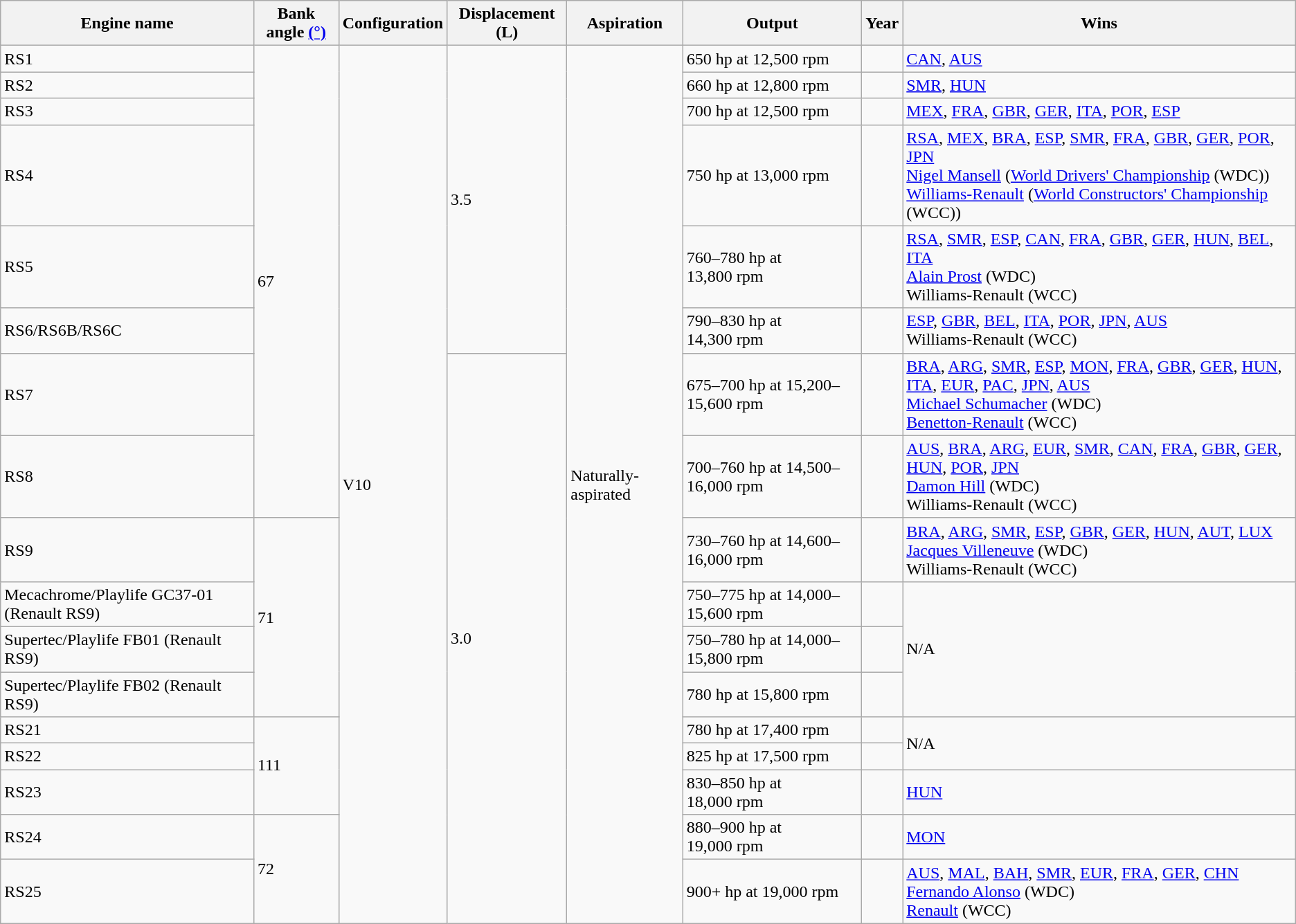<table class="wikitable sortable">
<tr>
<th>Engine name</th>
<th>Bank angle <a href='#'>(°)</a></th>
<th>Configuration</th>
<th>Displacement (L)</th>
<th>Aspiration</th>
<th>Output</th>
<th>Year</th>
<th>Wins</th>
</tr>
<tr>
<td>RS1</td>
<td rowspan="8">67</td>
<td rowspan="17">V10</td>
<td rowspan="6">3.5</td>
<td rowspan="17">Naturally-aspirated</td>
<td>650 hp at 12,500 rpm</td>
<td></td>
<td><a href='#'>CAN</a>, <a href='#'>AUS</a></td>
</tr>
<tr>
<td>RS2</td>
<td>660 hp at 12,800 rpm</td>
<td></td>
<td><a href='#'>SMR</a>, <a href='#'>HUN</a></td>
</tr>
<tr>
<td>RS3</td>
<td>700 hp at 12,500 rpm</td>
<td></td>
<td><a href='#'>MEX</a>, <a href='#'>FRA</a>, <a href='#'>GBR</a>, <a href='#'>GER</a>, <a href='#'>ITA</a>, <a href='#'>POR</a>, <a href='#'>ESP</a></td>
</tr>
<tr>
<td>RS4</td>
<td>750 hp at 13,000 rpm</td>
<td></td>
<td><a href='#'>RSA</a>, <a href='#'>MEX</a>, <a href='#'>BRA</a>, <a href='#'>ESP</a>, <a href='#'>SMR</a>, <a href='#'>FRA</a>, <a href='#'>GBR</a>, <a href='#'>GER</a>, <a href='#'>POR</a>, <a href='#'>JPN</a><br><a href='#'>Nigel Mansell</a> (<a href='#'>World Drivers' Championship</a> (WDC))<br><a href='#'>Williams-Renault</a> (<a href='#'>World Constructors' Championship</a> (WCC))</td>
</tr>
<tr>
<td>RS5</td>
<td>760–780 hp at 13,800 rpm</td>
<td></td>
<td><a href='#'>RSA</a>, <a href='#'>SMR</a>, <a href='#'>ESP</a>, <a href='#'>CAN</a>, <a href='#'>FRA</a>, <a href='#'>GBR</a>, <a href='#'>GER</a>, <a href='#'>HUN</a>, <a href='#'>BEL</a>, <a href='#'>ITA</a><br><a href='#'>Alain Prost</a> (WDC)<br>Williams-Renault (WCC)</td>
</tr>
<tr>
<td>RS6/RS6B/RS6C</td>
<td>790–830 hp at 14,300 rpm</td>
<td></td>
<td><a href='#'>ESP</a>, <a href='#'>GBR</a>, <a href='#'>BEL</a>, <a href='#'>ITA</a>, <a href='#'>POR</a>, <a href='#'>JPN</a>, <a href='#'>AUS</a><br>Williams-Renault (WCC)</td>
</tr>
<tr>
<td>RS7</td>
<td rowspan="11">3.0</td>
<td>675–700 hp at 15,200–15,600 rpm</td>
<td></td>
<td><a href='#'>BRA</a>, <a href='#'>ARG</a>, <a href='#'>SMR</a>, <a href='#'>ESP</a>, <a href='#'>MON</a>, <a href='#'>FRA</a>, <a href='#'>GBR</a>, <a href='#'>GER</a>, <a href='#'>HUN</a>, <a href='#'>ITA</a>, <a href='#'>EUR</a>, <a href='#'>PAC</a>, <a href='#'>JPN</a>, <a href='#'>AUS</a><br><a href='#'>Michael Schumacher</a> (WDC)<br><a href='#'>Benetton-Renault</a> (WCC)</td>
</tr>
<tr>
<td>RS8</td>
<td>700–760 hp at 14,500–16,000 rpm</td>
<td></td>
<td><a href='#'>AUS</a>, <a href='#'>BRA</a>, <a href='#'>ARG</a>, <a href='#'>EUR</a>, <a href='#'>SMR</a>, <a href='#'>CAN</a>, <a href='#'>FRA</a>, <a href='#'>GBR</a>, <a href='#'>GER</a>, <a href='#'>HUN</a>, <a href='#'>POR</a>, <a href='#'>JPN</a><br><a href='#'>Damon Hill</a> (WDC)<br>Williams-Renault (WCC)</td>
</tr>
<tr>
<td>RS9</td>
<td rowspan="4">71</td>
<td>730–760 hp at 14,600–16,000 rpm</td>
<td></td>
<td><a href='#'>BRA</a>, <a href='#'>ARG</a>, <a href='#'>SMR</a>, <a href='#'>ESP</a>, <a href='#'>GBR</a>, <a href='#'>GER</a>, <a href='#'>HUN</a>, <a href='#'>AUT</a>, <a href='#'>LUX</a><br><a href='#'>Jacques Villeneuve</a> (WDC)<br>Williams-Renault (WCC)</td>
</tr>
<tr>
<td>Mecachrome/Playlife GC37-01 (Renault RS9)</td>
<td>750–775 hp at 14,000–15,600 rpm</td>
<td></td>
<td rowspan="3">N/A</td>
</tr>
<tr>
<td>Supertec/Playlife FB01 (Renault RS9)</td>
<td>750–780 hp at 14,000–15,800 rpm</td>
<td></td>
</tr>
<tr>
<td>Supertec/Playlife FB02 (Renault RS9)</td>
<td>780 hp at 15,800 rpm</td>
<td></td>
</tr>
<tr>
<td>RS21</td>
<td rowspan="3">111</td>
<td>780 hp at 17,400 rpm</td>
<td></td>
<td rowspan="2">N/A</td>
</tr>
<tr>
<td>RS22</td>
<td>825 hp at 17,500 rpm</td>
<td></td>
</tr>
<tr>
<td>RS23</td>
<td>830–850 hp at 18,000 rpm</td>
<td></td>
<td><a href='#'>HUN</a></td>
</tr>
<tr>
<td>RS24</td>
<td rowspan="2">72</td>
<td>880–900 hp at 19,000 rpm</td>
<td></td>
<td><a href='#'>MON</a></td>
</tr>
<tr>
<td>RS25</td>
<td>900+ hp at 19,000 rpm</td>
<td></td>
<td><a href='#'>AUS</a>, <a href='#'>MAL</a>, <a href='#'>BAH</a>, <a href='#'>SMR</a>, <a href='#'>EUR</a>, <a href='#'>FRA</a>, <a href='#'>GER</a>, <a href='#'>CHN</a><br><a href='#'>Fernando Alonso</a> (WDC)<br><a href='#'>Renault</a> (WCC)</td>
</tr>
</table>
